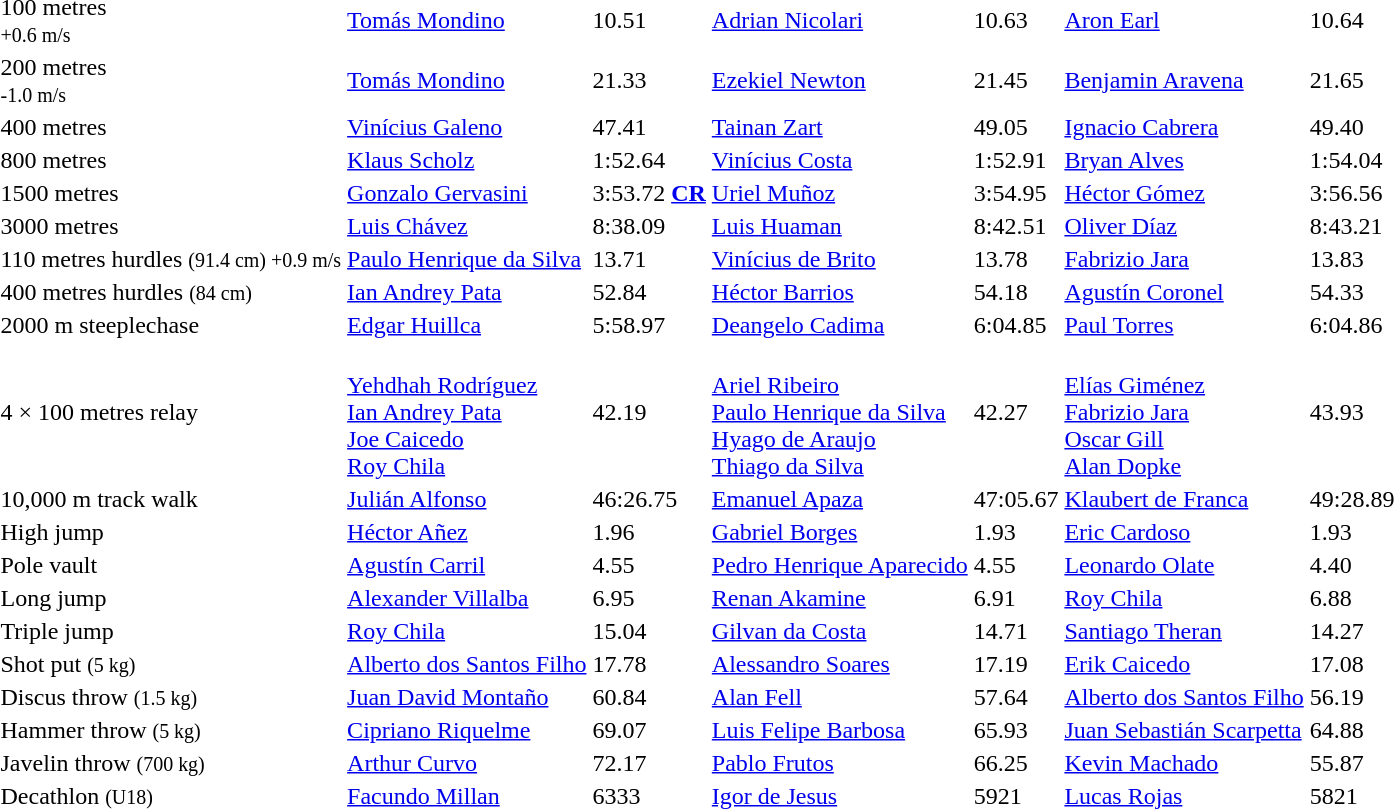<table>
<tr>
<td>100 metres<br><small>+0.6 m/s</small></td>
<td><a href='#'>Tomás Mondino</a><br></td>
<td>10.51</td>
<td><a href='#'>Adrian Nicolari</a><br></td>
<td>10.63</td>
<td><a href='#'>Aron Earl</a><br></td>
<td>10.64</td>
</tr>
<tr>
<td>200 metres<br><small>-1.0 m/s</small></td>
<td><a href='#'>Tomás Mondino</a><br></td>
<td>21.33</td>
<td><a href='#'>Ezekiel Newton</a><br></td>
<td>21.45</td>
<td><a href='#'>Benjamin Aravena</a><br></td>
<td>21.65</td>
</tr>
<tr>
<td>400 metres</td>
<td><a href='#'>Vinícius Galeno</a><br></td>
<td>47.41</td>
<td><a href='#'>Tainan Zart</a><br></td>
<td>49.05</td>
<td><a href='#'>Ignacio Cabrera</a><br></td>
<td>49.40</td>
</tr>
<tr>
<td>800 metres</td>
<td><a href='#'>Klaus Scholz</a><br></td>
<td>1:52.64</td>
<td><a href='#'>Vinícius Costa</a><br></td>
<td>1:52.91</td>
<td><a href='#'>Bryan Alves</a><br></td>
<td>1:54.04</td>
</tr>
<tr>
<td>1500 metres</td>
<td><a href='#'>Gonzalo Gervasini</a><br></td>
<td>3:53.72 <strong><a href='#'>CR</a></strong></td>
<td><a href='#'>Uriel Muñoz</a><br></td>
<td>3:54.95</td>
<td><a href='#'>Héctor Gómez</a><br></td>
<td>3:56.56</td>
</tr>
<tr>
<td>3000 metres</td>
<td><a href='#'>Luis Chávez</a><br></td>
<td>8:38.09</td>
<td><a href='#'>Luis Huaman</a><br></td>
<td>8:42.51</td>
<td><a href='#'>Oliver Díaz</a><br></td>
<td>8:43.21</td>
</tr>
<tr>
<td>110 metres hurdles <small>(91.4 cm) +0.9 m/s</small></td>
<td><a href='#'>Paulo Henrique da Silva</a><br></td>
<td>13.71</td>
<td><a href='#'>Vinícius de Brito</a><br></td>
<td>13.78</td>
<td><a href='#'>Fabrizio Jara</a><br></td>
<td>13.83</td>
</tr>
<tr>
<td>400 metres hurdles <small>(84 cm)</small></td>
<td><a href='#'>Ian Andrey Pata</a><br></td>
<td>52.84</td>
<td><a href='#'>Héctor Barrios</a><br></td>
<td>54.18</td>
<td><a href='#'>Agustín Coronel</a><br></td>
<td>54.33</td>
</tr>
<tr>
<td>2000 m steeplechase</td>
<td><a href='#'>Edgar Huillca</a><br></td>
<td>5:58.97</td>
<td><a href='#'>Deangelo Cadima</a><br></td>
<td>6:04.85</td>
<td><a href='#'>Paul Torres</a><br></td>
<td>6:04.86</td>
</tr>
<tr>
<td>4 × 100 metres relay</td>
<td><br><a href='#'>Yehdhah Rodríguez</a><br><a href='#'>Ian Andrey Pata</a><br><a href='#'>Joe Caicedo</a><br><a href='#'>Roy Chila</a></td>
<td>42.19</td>
<td><br><a href='#'>Ariel Ribeiro</a><br><a href='#'>Paulo Henrique da Silva</a><br><a href='#'>Hyago de Araujo</a><br><a href='#'>Thiago da Silva</a></td>
<td>42.27</td>
<td><br><a href='#'>Elías Giménez</a><br><a href='#'>Fabrizio Jara</a><br><a href='#'>Oscar Gill</a><br><a href='#'>Alan Dopke</a></td>
<td>43.93</td>
</tr>
<tr>
<td>10,000 m track walk</td>
<td><a href='#'>Julián Alfonso</a><br></td>
<td>46:26.75</td>
<td><a href='#'>Emanuel Apaza</a><br></td>
<td>47:05.67</td>
<td><a href='#'>Klaubert de Franca</a><br></td>
<td>49:28.89</td>
</tr>
<tr>
<td>High jump</td>
<td><a href='#'>Héctor Añez</a><br></td>
<td>1.96</td>
<td><a href='#'>Gabriel Borges</a><br></td>
<td>1.93</td>
<td><a href='#'>Eric Cardoso</a><br></td>
<td>1.93</td>
</tr>
<tr>
<td>Pole vault</td>
<td><a href='#'>Agustín Carril</a><br></td>
<td>4.55</td>
<td><a href='#'>Pedro Henrique Aparecido</a><br></td>
<td>4.55</td>
<td><a href='#'>Leonardo Olate</a><br></td>
<td>4.40</td>
</tr>
<tr>
<td>Long jump</td>
<td><a href='#'>Alexander Villalba</a><br></td>
<td>6.95</td>
<td><a href='#'>Renan Akamine</a><br></td>
<td>6.91</td>
<td><a href='#'>Roy Chila</a><br></td>
<td>6.88</td>
</tr>
<tr>
<td>Triple jump</td>
<td><a href='#'>Roy Chila</a><br></td>
<td>15.04</td>
<td><a href='#'>Gilvan da Costa</a><br></td>
<td>14.71</td>
<td><a href='#'>Santiago Theran</a><br></td>
<td>14.27</td>
</tr>
<tr>
<td>Shot put <small>(5 kg)</small></td>
<td><a href='#'>Alberto dos Santos Filho</a><br></td>
<td>17.78</td>
<td><a href='#'>Alessandro Soares</a><br></td>
<td>17.19</td>
<td><a href='#'>Erik Caicedo</a><br></td>
<td>17.08</td>
</tr>
<tr>
<td>Discus throw <small>(1.5 kg)</small></td>
<td><a href='#'>Juan David Montaño</a><br></td>
<td>60.84</td>
<td><a href='#'>Alan Fell</a><br></td>
<td>57.64</td>
<td><a href='#'>Alberto dos Santos Filho</a><br></td>
<td>56.19</td>
</tr>
<tr>
<td>Hammer throw <small>(5 kg)</small></td>
<td><a href='#'>Cipriano Riquelme</a><br></td>
<td>69.07</td>
<td><a href='#'>Luis Felipe Barbosa</a><br></td>
<td>65.93</td>
<td><a href='#'>Juan Sebastián Scarpetta</a><br></td>
<td>64.88</td>
</tr>
<tr>
<td>Javelin throw <small>(700 kg)</small></td>
<td><a href='#'>Arthur Curvo</a><br></td>
<td>72.17</td>
<td><a href='#'>Pablo Frutos</a><br></td>
<td>66.25</td>
<td><a href='#'>Kevin Machado</a><br></td>
<td>55.87</td>
</tr>
<tr>
<td>Decathlon <small>(U18)</small></td>
<td><a href='#'>Facundo Millan</a><br></td>
<td>6333</td>
<td><a href='#'>Igor de Jesus</a><br></td>
<td>5921</td>
<td><a href='#'>Lucas Rojas</a><br></td>
<td>5821</td>
</tr>
</table>
